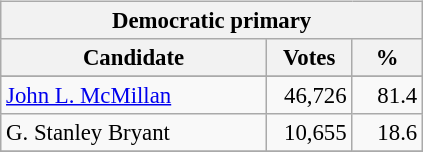<table class="wikitable" align="left" style="margin: 1em 1em 1em 0; font-size: 95%;">
<tr>
<th colspan="3">Democratic primary</th>
</tr>
<tr>
<th colspan="1" style="width: 170px">Candidate</th>
<th style="width: 50px">Votes</th>
<th style="width: 40px">%</th>
</tr>
<tr>
</tr>
<tr>
<td><a href='#'>John L. McMillan</a></td>
<td align="right">46,726</td>
<td align="right">81.4</td>
</tr>
<tr>
<td>G. Stanley Bryant</td>
<td align="right">10,655</td>
<td align="right">18.6</td>
</tr>
<tr>
</tr>
</table>
